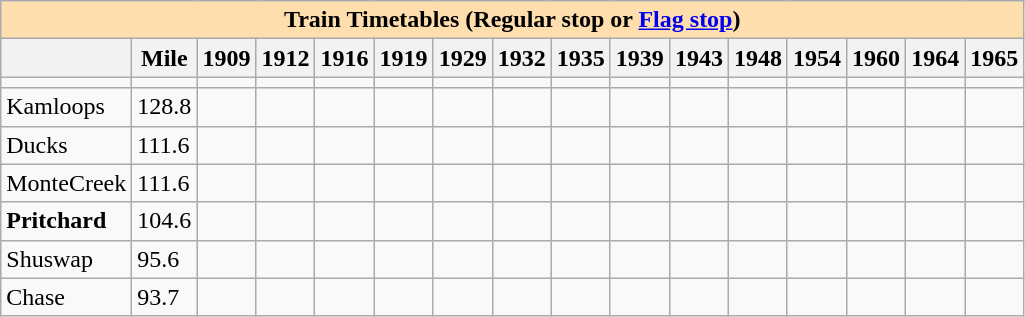<table class="wikitable">
<tr>
<th colspan="16" style="background:#ffdead;">Train Timetables (Regular stop or <a href='#'>Flag stop</a>)</th>
</tr>
<tr>
<th></th>
<th>Mile</th>
<th>1909</th>
<th>1912</th>
<th>1916</th>
<th>1919</th>
<th>1929</th>
<th>1932</th>
<th>1935</th>
<th>1939</th>
<th>1943</th>
<th>1948</th>
<th>1954</th>
<th>1960</th>
<th>1964</th>
<th>1965</th>
</tr>
<tr>
<td></td>
<td></td>
<td></td>
<td></td>
<td></td>
<td></td>
<td></td>
<td></td>
<td></td>
<td></td>
<td></td>
<td></td>
<td></td>
<td></td>
<td></td>
<td></td>
</tr>
<tr>
<td>Kamloops</td>
<td>128.8</td>
<td></td>
<td></td>
<td></td>
<td></td>
<td></td>
<td></td>
<td></td>
<td></td>
<td></td>
<td></td>
<td></td>
<td></td>
<td></td>
<td></td>
</tr>
<tr>
<td>Ducks</td>
<td>111.6</td>
<td></td>
<td></td>
<td></td>
<td></td>
<td></td>
<td></td>
<td></td>
<td></td>
<td></td>
<td></td>
<td></td>
<td></td>
<td></td>
<td></td>
</tr>
<tr>
<td>MonteCreek</td>
<td>111.6</td>
<td></td>
<td></td>
<td></td>
<td></td>
<td></td>
<td></td>
<td></td>
<td></td>
<td></td>
<td></td>
<td></td>
<td></td>
<td></td>
<td></td>
</tr>
<tr>
<td><strong>Pritchard</strong> </td>
<td>104.6</td>
<td></td>
<td></td>
<td></td>
<td></td>
<td></td>
<td></td>
<td></td>
<td></td>
<td></td>
<td></td>
<td></td>
<td></td>
<td></td>
<td></td>
</tr>
<tr>
<td>Shuswap</td>
<td>95.6</td>
<td></td>
<td></td>
<td></td>
<td></td>
<td></td>
<td></td>
<td></td>
<td></td>
<td></td>
<td></td>
<td></td>
<td></td>
<td></td>
<td></td>
</tr>
<tr>
<td>Chase</td>
<td>93.7</td>
<td></td>
<td></td>
<td></td>
<td></td>
<td></td>
<td></td>
<td></td>
<td></td>
<td></td>
<td></td>
<td></td>
<td></td>
<td></td>
<td></td>
</tr>
</table>
